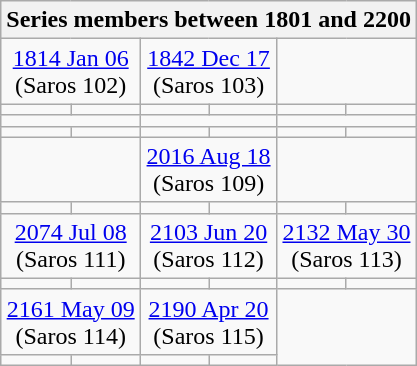<table class="wikitable mw-collapsible mw-collapsed">
<tr>
<th colspan=6>Series members between 1801 and 2200</th>
</tr>
<tr>
<td colspan=2 style="text-align:center;"><a href='#'>1814 Jan 06</a><br>(Saros 102)</td>
<td colspan=2 style="text-align:center;"><a href='#'>1842 Dec 17</a><br>(Saros 103)</td>
<td colspan=2 style="text-align:center;"></td>
</tr>
<tr>
<td></td>
<td></td>
<td></td>
<td></td>
<td></td>
<td></td>
</tr>
<tr>
<td colspan=2 style="text-align:center;"></td>
<td colspan=2 style="text-align:center;"></td>
<td colspan=2 style="text-align:center;"></td>
</tr>
<tr>
<td></td>
<td></td>
<td></td>
<td></td>
<td></td>
<td></td>
</tr>
<tr>
<td colspan=2 style="text-align:center;"></td>
<td colspan=2 style="text-align:center;"><a href='#'>2016 Aug 18</a><br>(Saros 109)</td>
<td colspan=2 style="text-align:center;"></td>
</tr>
<tr>
<td></td>
<td></td>
<td></td>
<td></td>
<td></td>
<td></td>
</tr>
<tr>
<td colspan=2 style="text-align:center;"><a href='#'>2074 Jul 08</a><br>(Saros 111)</td>
<td colspan=2 style="text-align:center;"><a href='#'>2103 Jun 20</a><br>(Saros 112)</td>
<td colspan=2 style="text-align:center;"><a href='#'>2132 May 30</a><br>(Saros 113)</td>
</tr>
<tr>
<td></td>
<td></td>
<td></td>
<td></td>
<td></td>
<td></td>
</tr>
<tr>
<td colspan=2 style="text-align:center;"><a href='#'>2161 May 09</a><br>(Saros 114)</td>
<td colspan=2 style="text-align:center;"><a href='#'>2190 Apr 20</a><br>(Saros 115)</td>
</tr>
<tr>
<td></td>
<td></td>
<td></td>
<td></td>
</tr>
</table>
